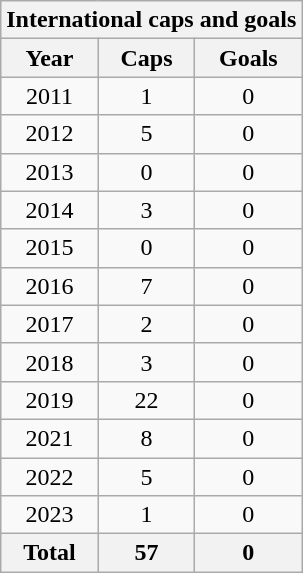<table class="wikitable sortable" style="text-align:center">
<tr>
<th colspan="3">International caps and goals</th>
</tr>
<tr>
<th>Year</th>
<th>Caps</th>
<th>Goals</th>
</tr>
<tr>
<td>2011</td>
<td>1</td>
<td>0</td>
</tr>
<tr>
<td>2012</td>
<td>5</td>
<td>0</td>
</tr>
<tr>
<td>2013</td>
<td>0</td>
<td>0</td>
</tr>
<tr>
<td>2014</td>
<td>3</td>
<td>0</td>
</tr>
<tr>
<td>2015</td>
<td>0</td>
<td>0</td>
</tr>
<tr>
<td>2016</td>
<td>7</td>
<td>0</td>
</tr>
<tr>
<td>2017</td>
<td>2</td>
<td>0</td>
</tr>
<tr>
<td>2018</td>
<td>3</td>
<td>0</td>
</tr>
<tr>
<td>2019</td>
<td>22</td>
<td>0</td>
</tr>
<tr>
<td>2021</td>
<td>8</td>
<td>0</td>
</tr>
<tr>
<td>2022</td>
<td>5</td>
<td>0</td>
</tr>
<tr>
<td>2023</td>
<td>1</td>
<td>0</td>
</tr>
<tr>
<th>Total</th>
<th>57</th>
<th>0</th>
</tr>
</table>
